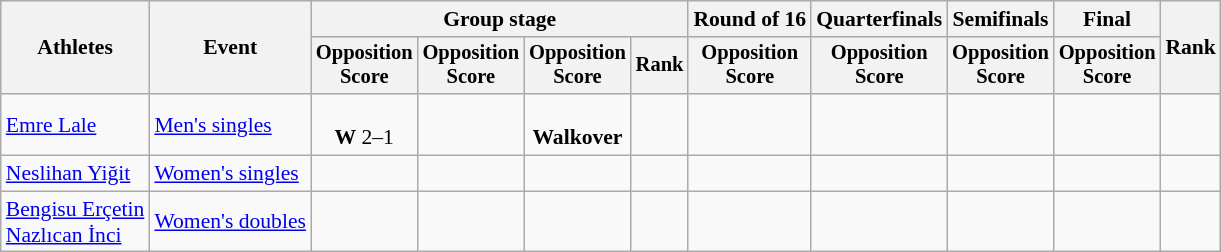<table class="wikitable" style="font-size:90%">
<tr>
<th rowspan="2">Athletes</th>
<th rowspan="2">Event</th>
<th colspan="4">Group stage</th>
<th>Round of 16</th>
<th>Quarterfinals</th>
<th>Semifinals</th>
<th>Final</th>
<th rowspan="2">Rank</th>
</tr>
<tr style="font-size:95%">
<th>Opposition<br>Score</th>
<th>Opposition<br>Score</th>
<th>Opposition<br>Score</th>
<th>Rank</th>
<th>Opposition<br>Score</th>
<th>Opposition<br>Score</th>
<th>Opposition<br>Score</th>
<th>Opposition<br>Score</th>
</tr>
<tr align="center">
<td align="left"><a href='#'>Emre Lale</a></td>
<td align="left"><a href='#'>Men's singles</a></td>
<td><br><strong>W</strong> 2–1</td>
<td><br></td>
<td><br><strong>Walkover</strong></td>
<td></td>
<td></td>
<td></td>
<td></td>
<td></td>
<td></td>
</tr>
<tr align="center">
<td align="left"><a href='#'>Neslihan Yiğit</a></td>
<td align="left"><a href='#'>Women's singles</a></td>
<td><br></td>
<td><br></td>
<td><br></td>
<td></td>
<td></td>
<td></td>
<td></td>
<td></td>
<td></td>
</tr>
<tr align="center">
<td align="left"><a href='#'>Bengisu Erçetin</a><br><a href='#'>Nazlıcan İnci</a></td>
<td align="left"><a href='#'>Women's doubles</a></td>
<td><br></td>
<td><br></td>
<td><br></td>
<td></td>
<td></td>
<td></td>
<td></td>
<td></td>
<td></td>
</tr>
</table>
